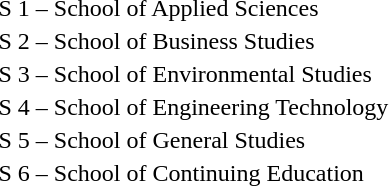<table>
<tr>
<td>S 1 – School of Applied Sciences</td>
</tr>
<tr>
<td>S 2 – School of Business Studies</td>
</tr>
<tr>
<td>S 3 – School of Environmental Studies</td>
</tr>
<tr>
<td>S 4 – School of Engineering Technology</td>
</tr>
<tr>
<td>S 5 – School of General Studies</td>
</tr>
<tr>
<td>S 6 – School of Continuing Education</td>
</tr>
</table>
